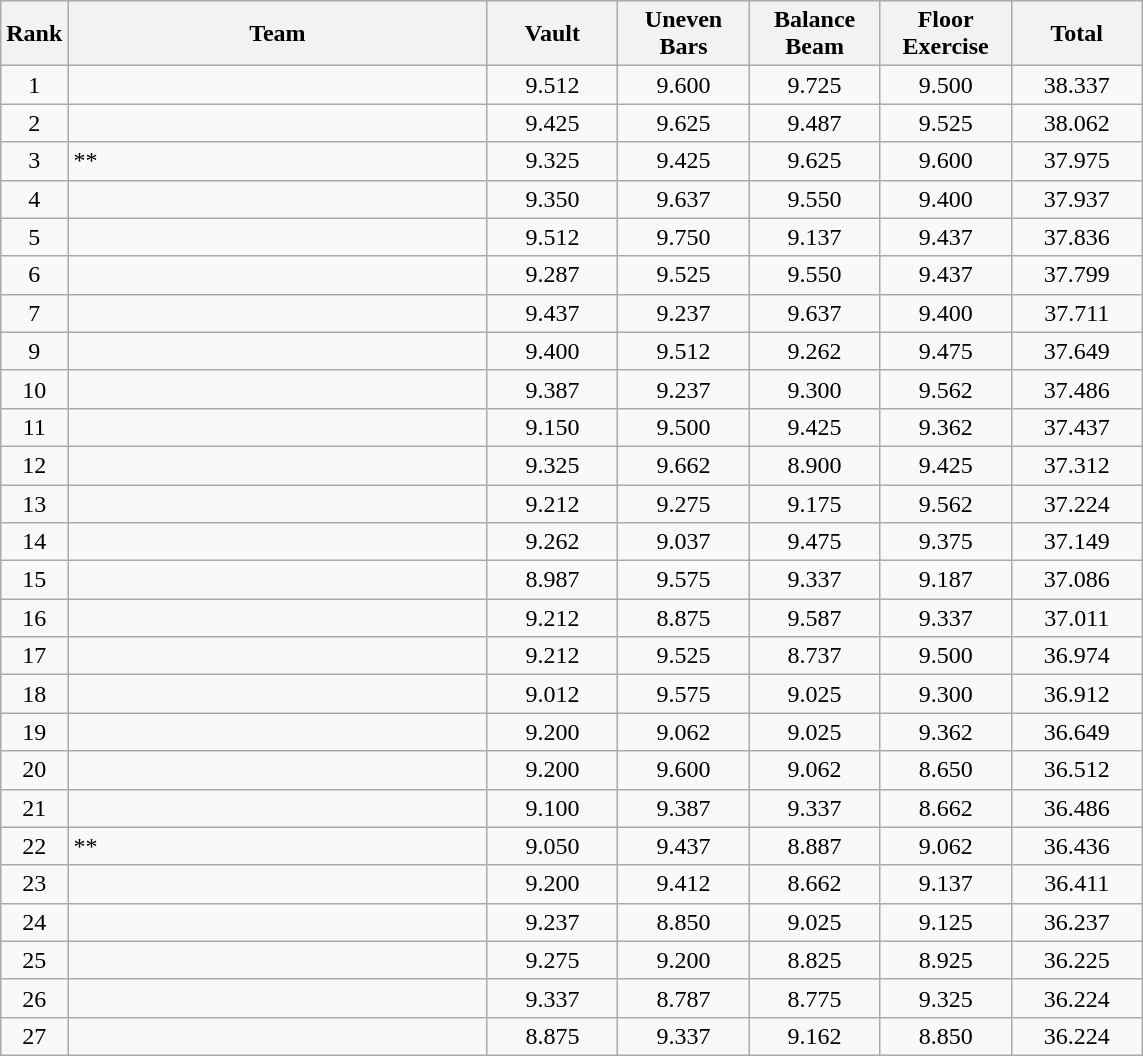<table class="wikitable" style="text-align:center">
<tr>
<th>Rank</th>
<th style="width:17em">Team</th>
<th style="width:5em">Vault</th>
<th style="width:5em">Uneven<br>Bars</th>
<th style="width:5em">Balance<br>Beam</th>
<th style="width:5em">Floor<br>Exercise</th>
<th style="width:5em">Total</th>
</tr>
<tr>
<td>1</td>
<td align=left></td>
<td>9.512</td>
<td>9.600</td>
<td>9.725</td>
<td>9.500</td>
<td>38.337</td>
</tr>
<tr>
<td>2</td>
<td align=left></td>
<td>9.425</td>
<td>9.625</td>
<td>9.487</td>
<td>9.525</td>
<td>38.062</td>
</tr>
<tr>
<td>3</td>
<td align=left>**</td>
<td>9.325</td>
<td>9.425</td>
<td>9.625</td>
<td>9.600</td>
<td>37.975</td>
</tr>
<tr>
<td>4</td>
<td align=left></td>
<td>9.350</td>
<td>9.637</td>
<td>9.550</td>
<td>9.400</td>
<td>37.937</td>
</tr>
<tr>
<td>5</td>
<td align=left></td>
<td>9.512</td>
<td>9.750</td>
<td>9.137</td>
<td>9.437</td>
<td>37.836</td>
</tr>
<tr>
<td>6</td>
<td align=left></td>
<td>9.287</td>
<td>9.525</td>
<td>9.550</td>
<td>9.437</td>
<td>37.799</td>
</tr>
<tr>
<td>7</td>
<td align=left></td>
<td>9.437</td>
<td>9.237</td>
<td>9.637</td>
<td>9.400</td>
<td>37.711</td>
</tr>
<tr>
<td>9</td>
<td align=left></td>
<td>9.400</td>
<td>9.512</td>
<td>9.262</td>
<td>9.475</td>
<td>37.649</td>
</tr>
<tr>
<td>10</td>
<td align=left></td>
<td>9.387</td>
<td>9.237</td>
<td>9.300</td>
<td>9.562</td>
<td>37.486</td>
</tr>
<tr>
<td>11</td>
<td align=left></td>
<td>9.150</td>
<td>9.500</td>
<td>9.425</td>
<td>9.362</td>
<td>37.437</td>
</tr>
<tr>
<td>12</td>
<td align=left></td>
<td>9.325</td>
<td>9.662</td>
<td>8.900</td>
<td>9.425</td>
<td>37.312</td>
</tr>
<tr>
<td>13</td>
<td align=left></td>
<td>9.212</td>
<td>9.275</td>
<td>9.175</td>
<td>9.562</td>
<td>37.224</td>
</tr>
<tr>
<td>14</td>
<td align=left></td>
<td>9.262</td>
<td>9.037</td>
<td>9.475</td>
<td>9.375</td>
<td>37.149</td>
</tr>
<tr>
<td>15</td>
<td align=left></td>
<td>8.987</td>
<td>9.575</td>
<td>9.337</td>
<td>9.187</td>
<td>37.086</td>
</tr>
<tr>
<td>16</td>
<td align=left></td>
<td>9.212</td>
<td>8.875</td>
<td>9.587</td>
<td>9.337</td>
<td>37.011</td>
</tr>
<tr>
<td>17</td>
<td align=left></td>
<td>9.212</td>
<td>9.525</td>
<td>8.737</td>
<td>9.500</td>
<td>36.974</td>
</tr>
<tr>
<td>18</td>
<td align=left></td>
<td>9.012</td>
<td>9.575</td>
<td>9.025</td>
<td>9.300</td>
<td>36.912</td>
</tr>
<tr>
<td>19</td>
<td align=left></td>
<td>9.200</td>
<td>9.062</td>
<td>9.025</td>
<td>9.362</td>
<td>36.649</td>
</tr>
<tr>
<td>20</td>
<td align=left></td>
<td>9.200</td>
<td>9.600</td>
<td>9.062</td>
<td>8.650</td>
<td>36.512</td>
</tr>
<tr>
<td>21</td>
<td align=left></td>
<td>9.100</td>
<td>9.387</td>
<td>9.337</td>
<td>8.662</td>
<td>36.486</td>
</tr>
<tr>
<td>22</td>
<td align=left>**</td>
<td>9.050</td>
<td>9.437</td>
<td>8.887</td>
<td>9.062</td>
<td>36.436</td>
</tr>
<tr>
<td>23</td>
<td align=left></td>
<td>9.200</td>
<td>9.412</td>
<td>8.662</td>
<td>9.137</td>
<td>36.411</td>
</tr>
<tr>
<td>24</td>
<td align=left></td>
<td>9.237</td>
<td>8.850</td>
<td>9.025</td>
<td>9.125</td>
<td>36.237</td>
</tr>
<tr>
<td>25</td>
<td align=left></td>
<td>9.275</td>
<td>9.200</td>
<td>8.825</td>
<td>8.925</td>
<td>36.225</td>
</tr>
<tr>
<td>26</td>
<td align=left></td>
<td>9.337</td>
<td>8.787</td>
<td>8.775</td>
<td>9.325</td>
<td>36.224</td>
</tr>
<tr>
<td>27</td>
<td align=left></td>
<td>8.875</td>
<td>9.337</td>
<td>9.162</td>
<td>8.850</td>
<td>36.224</td>
</tr>
</table>
